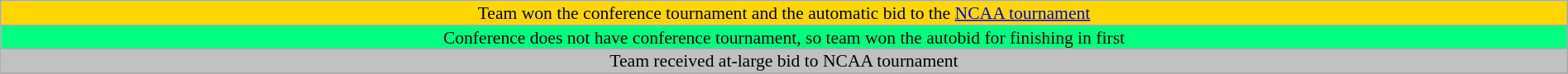<table class="wikitable" width="100%" style="font-size:90%; line-height:90%;">
<tr>
<td align="center" colspan="7" style="background:#FFD700;">Team won the conference tournament and the automatic bid to the <a href='#'>NCAA tournament</a></td>
</tr>
<tr>
<td align="center" colspan="7" style="background:#00FF7F;">Conference does not have conference tournament, so team won the autobid for finishing in first</td>
</tr>
<tr>
<td align="center" colspan="7" style="background:#C0C0C0;">Team received at-large bid to NCAA tournament</td>
</tr>
<tr>
</tr>
</table>
